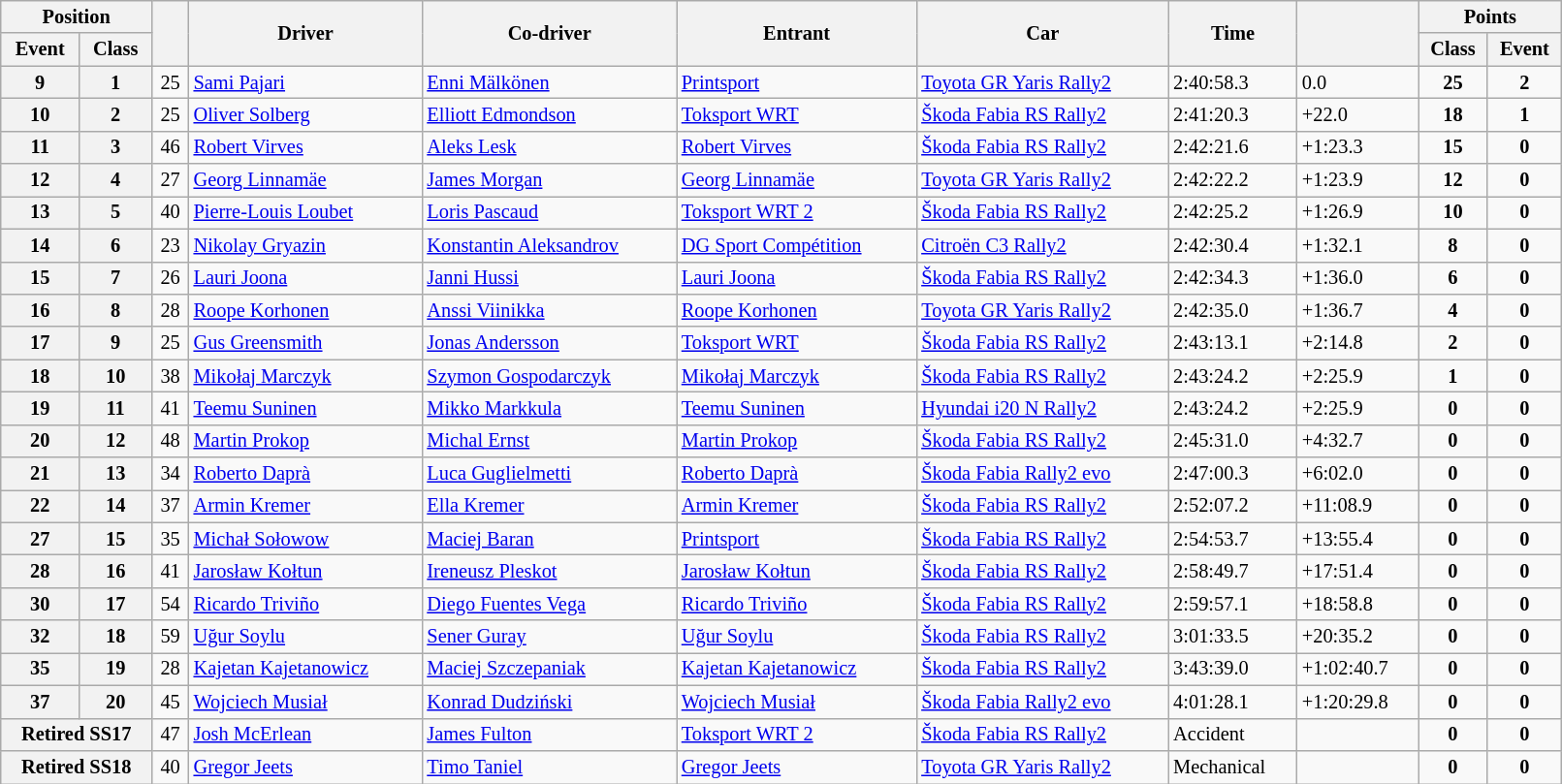<table class="wikitable" width=85% style="font-size: 85%;">
<tr>
<th colspan="2">Position</th>
<th rowspan="2"></th>
<th rowspan="2">Driver</th>
<th rowspan="2">Co-driver</th>
<th rowspan="2">Entrant</th>
<th rowspan="2">Car</th>
<th rowspan="2">Time</th>
<th rowspan="2"></th>
<th colspan="3">Points</th>
</tr>
<tr>
<th>Event</th>
<th>Class</th>
<th>Class</th>
<th>Event</th>
</tr>
<tr>
<th>9</th>
<th>1</th>
<td align="center">25</td>
<td><a href='#'>Sami Pajari</a></td>
<td><a href='#'>Enni Mälkönen</a></td>
<td><a href='#'>Printsport</a></td>
<td><a href='#'>Toyota GR Yaris Rally2</a></td>
<td>2:40:58.3</td>
<td>0.0</td>
<td align="center"><strong>25</strong></td>
<td align="center"><strong>2</strong></td>
</tr>
<tr>
<th>10</th>
<th>2</th>
<td align="center">25</td>
<td><a href='#'>Oliver Solberg</a></td>
<td><a href='#'>Elliott Edmondson</a></td>
<td><a href='#'>Toksport WRT</a></td>
<td><a href='#'>Škoda Fabia RS Rally2</a></td>
<td>2:41:20.3</td>
<td>+22.0</td>
<td align="center"><strong>18</strong></td>
<td align="center"><strong>1</strong></td>
</tr>
<tr>
<th>11</th>
<th>3</th>
<td align="center">46</td>
<td><a href='#'>Robert Virves</a></td>
<td><a href='#'>Aleks Lesk</a></td>
<td><a href='#'>Robert Virves</a></td>
<td><a href='#'>Škoda Fabia RS Rally2</a></td>
<td>2:42:21.6</td>
<td>+1:23.3</td>
<td align="center"><strong>15</strong></td>
<td align="center"><strong>0</strong></td>
</tr>
<tr>
<th>12</th>
<th>4</th>
<td align="center">27</td>
<td><a href='#'>Georg Linnamäe</a></td>
<td><a href='#'>James Morgan</a></td>
<td><a href='#'>Georg Linnamäe</a></td>
<td><a href='#'>Toyota GR Yaris Rally2</a></td>
<td>2:42:22.2</td>
<td>+1:23.9</td>
<td align="center"><strong>12</strong></td>
<td align="center"><strong>0</strong></td>
</tr>
<tr>
<th>13</th>
<th>5</th>
<td align="center">40</td>
<td><a href='#'>Pierre-Louis Loubet</a></td>
<td><a href='#'>Loris Pascaud</a></td>
<td><a href='#'>Toksport WRT 2</a></td>
<td><a href='#'>Škoda Fabia RS Rally2</a></td>
<td>2:42:25.2</td>
<td>+1:26.9</td>
<td align="center"><strong>10</strong></td>
<td align="center"><strong>0</strong></td>
</tr>
<tr>
<th>14</th>
<th>6</th>
<td align="center">23</td>
<td><a href='#'>Nikolay Gryazin</a></td>
<td><a href='#'>Konstantin Aleksandrov</a></td>
<td><a href='#'>DG Sport Compétition</a></td>
<td><a href='#'>Citroën C3 Rally2</a></td>
<td>2:42:30.4</td>
<td>+1:32.1</td>
<td align="center"><strong>8</strong></td>
<td align="center"><strong>0</strong></td>
</tr>
<tr>
<th>15</th>
<th>7</th>
<td align="center">26</td>
<td><a href='#'>Lauri Joona</a></td>
<td><a href='#'>Janni Hussi</a></td>
<td><a href='#'>Lauri Joona</a></td>
<td><a href='#'>Škoda Fabia RS Rally2</a></td>
<td>2:42:34.3</td>
<td>+1:36.0</td>
<td align="center"><strong>6</strong></td>
<td align="center"><strong>0</strong></td>
</tr>
<tr>
<th>16</th>
<th>8</th>
<td align="center">28</td>
<td><a href='#'>Roope Korhonen</a></td>
<td><a href='#'>Anssi Viinikka</a></td>
<td><a href='#'>Roope Korhonen</a></td>
<td><a href='#'>Toyota GR Yaris Rally2</a></td>
<td>2:42:35.0</td>
<td>+1:36.7</td>
<td align="center"><strong>4</strong></td>
<td align="center"><strong>0</strong></td>
</tr>
<tr>
<th>17</th>
<th>9</th>
<td align="center">25</td>
<td><a href='#'>Gus Greensmith</a></td>
<td><a href='#'>Jonas Andersson</a></td>
<td><a href='#'>Toksport WRT</a></td>
<td><a href='#'>Škoda Fabia RS Rally2</a></td>
<td>2:43:13.1</td>
<td>+2:14.8</td>
<td align="center"><strong>2</strong></td>
<td align="center"><strong>0</strong></td>
</tr>
<tr>
<th>18</th>
<th>10</th>
<td align="center">38</td>
<td><a href='#'>Mikołaj Marczyk</a></td>
<td><a href='#'>Szymon Gospodarczyk</a></td>
<td><a href='#'>Mikołaj Marczyk</a></td>
<td><a href='#'>Škoda Fabia RS Rally2</a></td>
<td>2:43:24.2</td>
<td>+2:25.9</td>
<td align="center"><strong>1</strong></td>
<td align="center"><strong>0</strong></td>
</tr>
<tr>
<th>19</th>
<th>11</th>
<td align="center">41</td>
<td><a href='#'>Teemu Suninen</a></td>
<td><a href='#'>Mikko Markkula</a></td>
<td><a href='#'>Teemu Suninen</a></td>
<td><a href='#'>Hyundai i20 N Rally2</a></td>
<td>2:43:24.2</td>
<td>+2:25.9</td>
<td align="center"><strong>0</strong></td>
<td align="center"><strong>0</strong></td>
</tr>
<tr>
<th>20</th>
<th>12</th>
<td align="center">48</td>
<td><a href='#'>Martin Prokop</a></td>
<td><a href='#'>Michal Ernst</a></td>
<td><a href='#'>Martin Prokop</a></td>
<td><a href='#'>Škoda Fabia RS Rally2</a></td>
<td>2:45:31.0</td>
<td>+4:32.7</td>
<td align="center"><strong>0</strong></td>
<td align="center"><strong>0</strong></td>
</tr>
<tr>
<th>21</th>
<th>13</th>
<td align="center">34</td>
<td><a href='#'>Roberto Daprà</a></td>
<td><a href='#'>Luca Guglielmetti</a></td>
<td><a href='#'>Roberto Daprà</a></td>
<td><a href='#'>Škoda Fabia Rally2 evo</a></td>
<td>2:47:00.3</td>
<td>+6:02.0</td>
<td align="center"><strong>0</strong></td>
<td align="center"><strong>0</strong></td>
</tr>
<tr>
<th>22</th>
<th>14</th>
<td align="center">37</td>
<td><a href='#'>Armin Kremer</a></td>
<td><a href='#'>Ella Kremer</a></td>
<td><a href='#'>Armin Kremer</a></td>
<td><a href='#'>Škoda Fabia RS Rally2</a></td>
<td>2:52:07.2</td>
<td>+11:08.9</td>
<td align="center"><strong>0</strong></td>
<td align="center"><strong>0</strong></td>
</tr>
<tr>
<th>27</th>
<th>15</th>
<td align="center">35</td>
<td><a href='#'>Michał Sołowow</a></td>
<td><a href='#'>Maciej Baran</a></td>
<td><a href='#'>Printsport</a></td>
<td><a href='#'>Škoda Fabia RS Rally2</a></td>
<td>2:54:53.7</td>
<td>+13:55.4</td>
<td align="center"><strong>0</strong></td>
<td align="center"><strong>0</strong></td>
</tr>
<tr>
<th>28</th>
<th>16</th>
<td align="center">41</td>
<td><a href='#'>Jarosław Kołtun</a></td>
<td><a href='#'>Ireneusz Pleskot</a></td>
<td><a href='#'>Jarosław Kołtun</a></td>
<td><a href='#'>Škoda Fabia RS Rally2</a></td>
<td>2:58:49.7</td>
<td>+17:51.4</td>
<td align="center"><strong>0</strong></td>
<td align="center"><strong>0</strong></td>
</tr>
<tr>
<th>30</th>
<th>17</th>
<td align="center">54</td>
<td><a href='#'>Ricardo Triviño</a></td>
<td><a href='#'>Diego Fuentes Vega</a></td>
<td><a href='#'>Ricardo Triviño</a></td>
<td><a href='#'>Škoda Fabia RS Rally2</a></td>
<td>2:59:57.1</td>
<td>+18:58.8</td>
<td align="center"><strong>0</strong></td>
<td align="center"><strong>0</strong></td>
</tr>
<tr>
<th>32</th>
<th>18</th>
<td align="center">59</td>
<td><a href='#'>Uğur Soylu</a></td>
<td><a href='#'>Sener Guray</a></td>
<td><a href='#'>Uğur Soylu</a></td>
<td><a href='#'>Škoda Fabia RS Rally2</a></td>
<td>3:01:33.5</td>
<td>+20:35.2</td>
<td align="center"><strong>0</strong></td>
<td align="center"><strong>0</strong></td>
</tr>
<tr>
<th>35</th>
<th>19</th>
<td align="center">28</td>
<td><a href='#'>Kajetan Kajetanowicz</a></td>
<td><a href='#'>Maciej Szczepaniak</a></td>
<td><a href='#'>Kajetan Kajetanowicz</a></td>
<td><a href='#'>Škoda Fabia RS Rally2</a></td>
<td>3:43:39.0</td>
<td>+1:02:40.7</td>
<td align="center"><strong>0</strong></td>
<td align="center"><strong>0</strong></td>
</tr>
<tr>
<th>37</th>
<th>20</th>
<td align="center">45</td>
<td><a href='#'>Wojciech Musiał</a></td>
<td><a href='#'>Konrad Dudziński</a></td>
<td><a href='#'>Wojciech Musiał</a></td>
<td><a href='#'>Škoda Fabia Rally2 evo</a></td>
<td>4:01:28.1</td>
<td>+1:20:29.8</td>
<td align="center"><strong>0</strong></td>
<td align="center"><strong>0</strong></td>
</tr>
<tr>
<th colspan="2">Retired SS17</th>
<td align="center">47</td>
<td><a href='#'>Josh McErlean</a></td>
<td><a href='#'>James Fulton</a></td>
<td><a href='#'>Toksport WRT 2</a></td>
<td><a href='#'>Škoda Fabia RS Rally2</a></td>
<td>Accident</td>
<td></td>
<td align="center"><strong>0</strong></td>
<td align="center"><strong>0</strong></td>
</tr>
<tr>
<th colspan="2">Retired SS18</th>
<td align="center">40</td>
<td><a href='#'>Gregor Jeets</a></td>
<td><a href='#'>Timo Taniel</a></td>
<td><a href='#'>Gregor Jeets</a></td>
<td><a href='#'>Toyota GR Yaris Rally2</a></td>
<td>Mechanical</td>
<td></td>
<td align="center"><strong>0</strong></td>
<td align="center"><strong>0</strong></td>
</tr>
</table>
